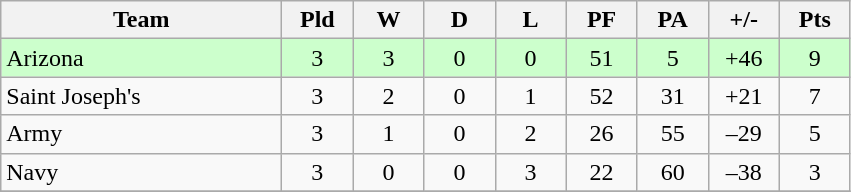<table class="wikitable" style="text-align: center;">
<tr>
<th width="180">Team</th>
<th width="40">Pld</th>
<th width="40">W</th>
<th width="40">D</th>
<th width="40">L</th>
<th width="40">PF</th>
<th width="40">PA</th>
<th width="40">+/-</th>
<th width="40">Pts</th>
</tr>
<tr bgcolor=#ccffcc>
<td align="left">Arizona</td>
<td>3</td>
<td>3</td>
<td>0</td>
<td>0</td>
<td>51</td>
<td>5</td>
<td>+46</td>
<td>9</td>
</tr>
<tr>
<td align="left">Saint Joseph's</td>
<td>3</td>
<td>2</td>
<td>0</td>
<td>1</td>
<td>52</td>
<td>31</td>
<td>+21</td>
<td>7</td>
</tr>
<tr>
<td align="left">Army</td>
<td>3</td>
<td>1</td>
<td>0</td>
<td>2</td>
<td>26</td>
<td>55</td>
<td>–29</td>
<td>5</td>
</tr>
<tr>
<td align="left">Navy</td>
<td>3</td>
<td>0</td>
<td>0</td>
<td>3</td>
<td>22</td>
<td>60</td>
<td>–38</td>
<td>3</td>
</tr>
<tr>
</tr>
</table>
